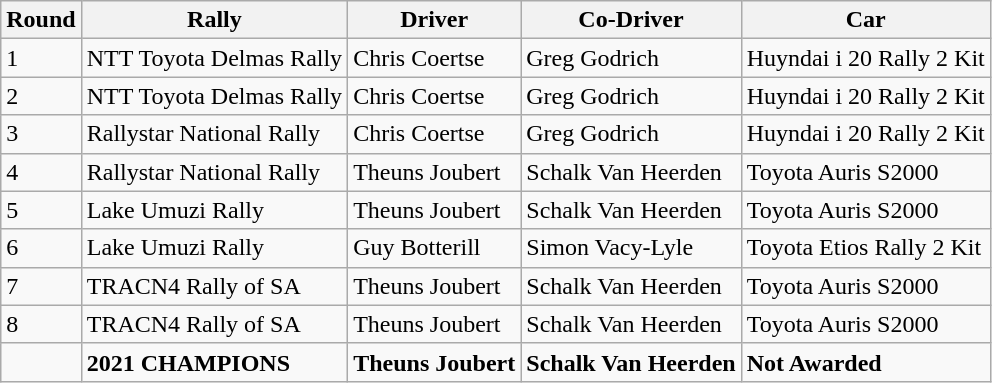<table class="wikitable">
<tr>
<th>Round</th>
<th>Rally</th>
<th>Driver</th>
<th>Co-Driver</th>
<th>Car</th>
</tr>
<tr>
<td>1</td>
<td>NTT Toyota Delmas Rally</td>
<td>Chris Coertse</td>
<td>Greg Godrich</td>
<td>Huyndai i 20 Rally 2 Kit</td>
</tr>
<tr>
<td>2</td>
<td>NTT Toyota Delmas Rally</td>
<td>Chris Coertse</td>
<td>Greg Godrich</td>
<td>Huyndai i 20 Rally 2 Kit</td>
</tr>
<tr>
<td>3</td>
<td>Rallystar National Rally</td>
<td>Chris Coertse</td>
<td>Greg Godrich</td>
<td>Huyndai i 20 Rally 2 Kit</td>
</tr>
<tr>
<td>4</td>
<td>Rallystar National Rally</td>
<td>Theuns Joubert</td>
<td>Schalk Van Heerden</td>
<td>Toyota Auris S2000</td>
</tr>
<tr>
<td>5</td>
<td>Lake Umuzi Rally</td>
<td>Theuns Joubert</td>
<td>Schalk Van Heerden</td>
<td>Toyota Auris S2000</td>
</tr>
<tr>
<td>6</td>
<td>Lake Umuzi Rally</td>
<td>Guy Botterill</td>
<td>Simon Vacy-Lyle</td>
<td>Toyota Etios Rally 2 Kit</td>
</tr>
<tr>
<td>7</td>
<td>TRACN4 Rally of SA</td>
<td>Theuns Joubert</td>
<td>Schalk Van Heerden</td>
<td>Toyota Auris S2000</td>
</tr>
<tr>
<td>8</td>
<td>TRACN4 Rally of SA</td>
<td>Theuns Joubert</td>
<td>Schalk Van Heerden</td>
<td>Toyota Auris S2000</td>
</tr>
<tr>
<td></td>
<td><strong>2021 CHAMPIONS</strong></td>
<td><strong>Theuns Joubert</strong></td>
<td><strong>Schalk Van Heerden</strong></td>
<td><strong>Not Awarded</strong></td>
</tr>
</table>
